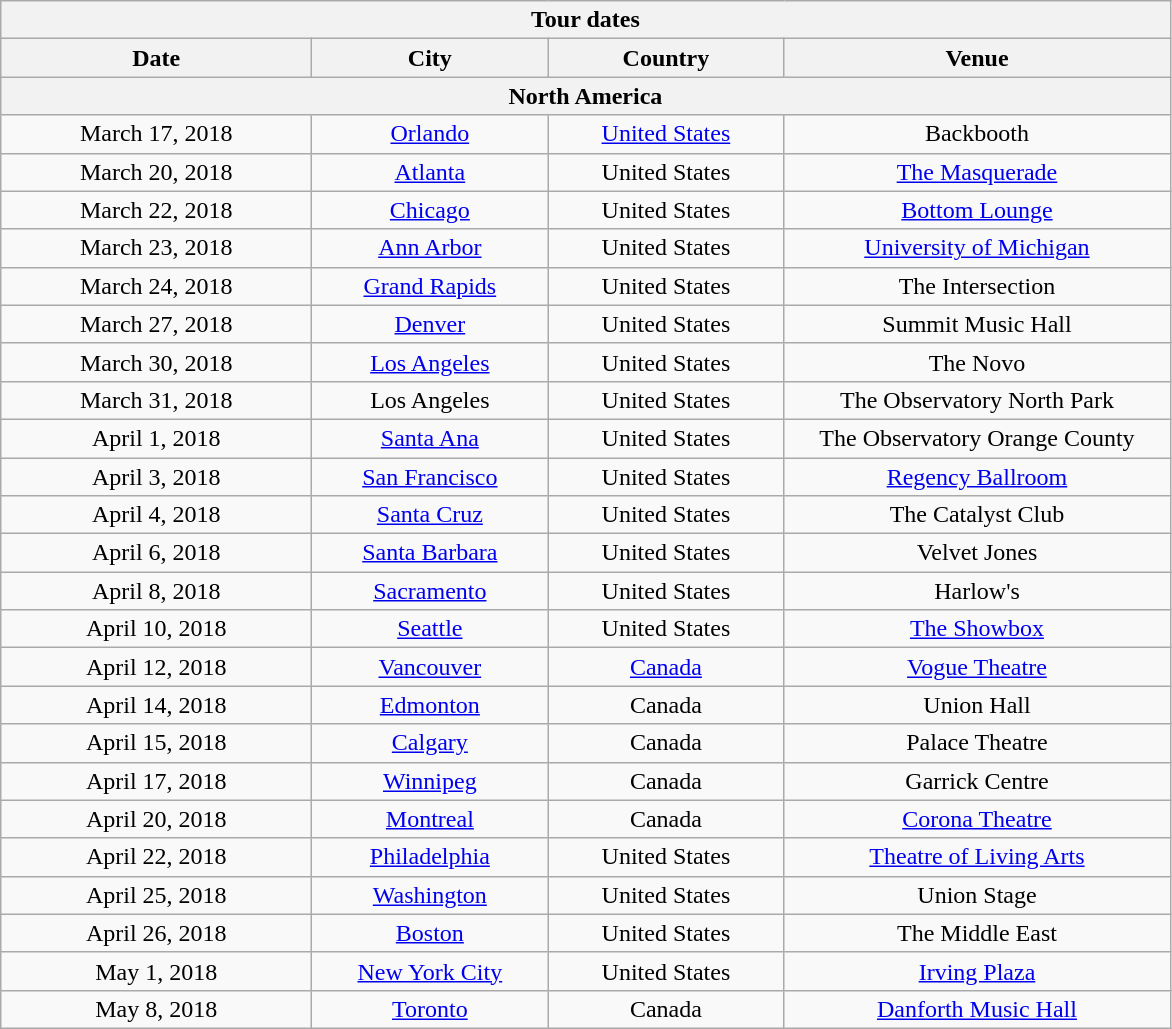<table class="wikitable collapsible collapsed" style="text-align:center;">
<tr>
<th colspan=4>Tour dates</th>
</tr>
<tr>
<th style="width:200px;">Date</th>
<th style="width:150px;">City</th>
<th style="width:150px;">Country</th>
<th style="width:250px;">Venue</th>
</tr>
<tr>
<th colspan="4"><strong>North America</strong></th>
</tr>
<tr>
<td>March 17, 2018</td>
<td><a href='#'>Orlando</a></td>
<td><a href='#'>United States</a></td>
<td>Backbooth</td>
</tr>
<tr>
<td>March 20, 2018</td>
<td><a href='#'>Atlanta</a></td>
<td>United States</td>
<td><a href='#'>The Masquerade</a></td>
</tr>
<tr>
<td>March 22, 2018</td>
<td><a href='#'>Chicago</a></td>
<td>United States</td>
<td><a href='#'>Bottom Lounge</a></td>
</tr>
<tr>
<td>March 23, 2018</td>
<td><a href='#'>Ann Arbor</a></td>
<td>United States</td>
<td><a href='#'>University of Michigan</a></td>
</tr>
<tr>
<td>March 24, 2018</td>
<td><a href='#'>Grand Rapids</a></td>
<td>United States</td>
<td>The Intersection</td>
</tr>
<tr>
<td>March 27, 2018</td>
<td><a href='#'>Denver</a></td>
<td>United States</td>
<td>Summit Music Hall</td>
</tr>
<tr>
<td>March 30, 2018</td>
<td><a href='#'>Los Angeles</a></td>
<td>United States</td>
<td>The Novo</td>
</tr>
<tr>
<td>March 31, 2018</td>
<td>Los Angeles</td>
<td>United States</td>
<td>The Observatory North Park</td>
</tr>
<tr>
<td>April 1, 2018</td>
<td><a href='#'>Santa Ana</a></td>
<td>United States</td>
<td>The Observatory Orange County</td>
</tr>
<tr>
<td>April 3, 2018</td>
<td><a href='#'>San Francisco</a></td>
<td>United States</td>
<td><a href='#'>Regency Ballroom</a></td>
</tr>
<tr>
<td>April 4, 2018</td>
<td><a href='#'>Santa Cruz</a></td>
<td>United States</td>
<td>The Catalyst Club</td>
</tr>
<tr>
<td>April 6, 2018</td>
<td><a href='#'>Santa Barbara</a></td>
<td>United States</td>
<td>Velvet Jones</td>
</tr>
<tr>
<td>April 8, 2018</td>
<td><a href='#'>Sacramento</a></td>
<td>United States</td>
<td>Harlow's</td>
</tr>
<tr>
<td>April 10, 2018</td>
<td><a href='#'>Seattle</a></td>
<td>United States</td>
<td><a href='#'>The Showbox</a></td>
</tr>
<tr>
<td>April 12, 2018</td>
<td><a href='#'>Vancouver</a></td>
<td><a href='#'>Canada</a></td>
<td><a href='#'>Vogue Theatre</a></td>
</tr>
<tr>
<td>April 14, 2018</td>
<td><a href='#'>Edmonton</a></td>
<td>Canada</td>
<td>Union Hall</td>
</tr>
<tr>
<td>April 15, 2018</td>
<td><a href='#'>Calgary</a></td>
<td>Canada</td>
<td>Palace Theatre</td>
</tr>
<tr>
<td>April 17, 2018</td>
<td><a href='#'>Winnipeg</a></td>
<td>Canada</td>
<td>Garrick Centre</td>
</tr>
<tr>
<td>April 20, 2018</td>
<td><a href='#'>Montreal</a></td>
<td>Canada</td>
<td><a href='#'>Corona Theatre</a></td>
</tr>
<tr>
<td>April 22, 2018</td>
<td><a href='#'>Philadelphia</a></td>
<td>United States</td>
<td><a href='#'>Theatre of Living Arts</a></td>
</tr>
<tr>
<td>April 25, 2018</td>
<td><a href='#'>Washington</a></td>
<td>United States</td>
<td>Union Stage</td>
</tr>
<tr>
<td>April 26, 2018</td>
<td><a href='#'>Boston</a></td>
<td>United States</td>
<td>The Middle East</td>
</tr>
<tr>
<td>May 1, 2018</td>
<td><a href='#'>New York City</a></td>
<td>United States</td>
<td><a href='#'>Irving Plaza</a></td>
</tr>
<tr>
<td>May 8, 2018</td>
<td><a href='#'>Toronto</a></td>
<td>Canada</td>
<td><a href='#'>Danforth Music Hall</a></td>
</tr>
</table>
